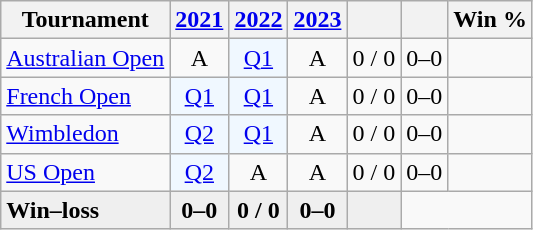<table class="wikitable" style=text-align:center>
<tr>
<th>Tournament</th>
<th><a href='#'>2021</a></th>
<th><a href='#'>2022</a></th>
<th><a href='#'>2023</a></th>
<th></th>
<th></th>
<th>Win %</th>
</tr>
<tr>
<td align=left><a href='#'>Australian Open</a></td>
<td>A</td>
<td bgcolor=f0f8ff><a href='#'>Q1</a></td>
<td>A</td>
<td>0 / 0</td>
<td>0–0</td>
<td></td>
</tr>
<tr>
<td align=left><a href='#'>French Open</a></td>
<td bgcolor=f0f8ff><a href='#'>Q1</a></td>
<td bgcolor=f0f8ff><a href='#'>Q1</a></td>
<td>A</td>
<td>0 / 0</td>
<td>0–0</td>
<td></td>
</tr>
<tr>
<td align=left><a href='#'>Wimbledon</a></td>
<td bgcolor=f0f8ff><a href='#'>Q2</a></td>
<td bgcolor=f0f8ff><a href='#'>Q1</a></td>
<td>A</td>
<td>0 / 0</td>
<td>0–0</td>
<td></td>
</tr>
<tr>
<td align=left><a href='#'>US Open</a></td>
<td bgcolor=f0f8ff><a href='#'>Q2</a></td>
<td>A</td>
<td>A</td>
<td>0 / 0</td>
<td>0–0</td>
<td></td>
</tr>
<tr style=background:#efefef;font-weight:bold>
<td align=left>Win–loss</td>
<td>0–0</td>
<td>0 / 0</td>
<td>0–0</td>
<td></td>
</tr>
</table>
